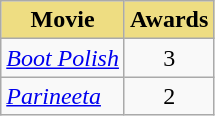<table class="wikitable sortable" style="text-align:center">
<tr>
<th style="background:#EEDD82;">Movie</th>
<th style="background:#EEDD82;">Awards</th>
</tr>
<tr>
<td align="left"><em><a href='#'>Boot Polish</a></em></td>
<td>3</td>
</tr>
<tr>
<td align="left"><em><a href='#'>Parineeta</a></em></td>
<td>2</td>
</tr>
</table>
